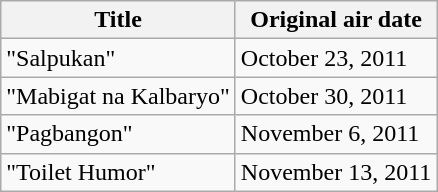<table class="wikitable">
<tr>
<th>Title</th>
<th>Original air date</th>
</tr>
<tr>
<td>"Salpukan"</td>
<td>October 23, 2011</td>
</tr>
<tr>
<td>"Mabigat na Kalbaryo"</td>
<td>October 30, 2011</td>
</tr>
<tr>
<td>"Pagbangon"</td>
<td>November 6, 2011</td>
</tr>
<tr>
<td>"Toilet Humor"</td>
<td>November 13, 2011</td>
</tr>
</table>
